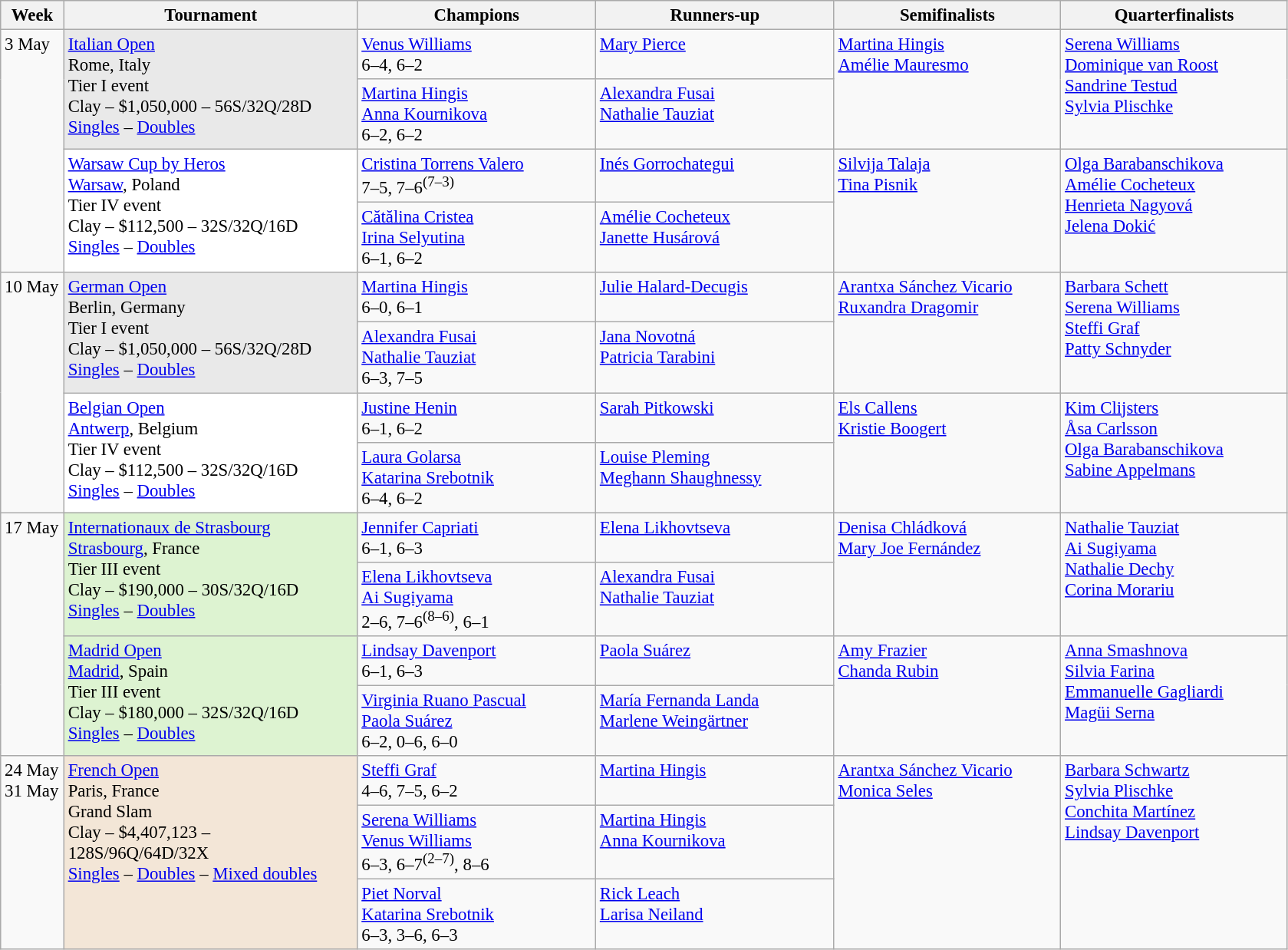<table class=wikitable style=font-size:95%>
<tr>
<th style="width:48px;">Week</th>
<th style="width:248px;">Tournament</th>
<th style="width:200px;">Champions</th>
<th style="width:200px;">Runners-up</th>
<th style="width:190px;">Semifinalists</th>
<th style="width:190px;">Quarterfinalists</th>
</tr>
<tr valign="top">
<td rowspan=4>3 May</td>
<td bgcolor=#E9E9E9 rowspan=2><a href='#'>Italian Open</a><br> Rome, Italy <br>Tier I event <br> Clay – $1,050,000 – 56S/32Q/28D<br><a href='#'>Singles</a> – <a href='#'>Doubles</a></td>
<td> <a href='#'>Venus Williams</a> <br> 6–4, 6–2</td>
<td> <a href='#'>Mary Pierce</a></td>
<td rowspan=2> <a href='#'>Martina Hingis</a><br> <a href='#'>Amélie Mauresmo</a></td>
<td rowspan=2> <a href='#'>Serena Williams</a>  <br>  <a href='#'>Dominique van Roost</a> <br> <a href='#'>Sandrine Testud</a><br>   <a href='#'>Sylvia Plischke</a></td>
</tr>
<tr valign="top">
<td> <a href='#'>Martina Hingis</a> <br>  <a href='#'>Anna Kournikova</a><br>6–2, 6–2</td>
<td> <a href='#'>Alexandra Fusai</a> <br>  <a href='#'>Nathalie Tauziat</a></td>
</tr>
<tr valign="top">
<td bgcolor=#FFFFFF rowspan=2><a href='#'>Warsaw Cup by Heros</a><br> <a href='#'>Warsaw</a>, Poland <br>Tier IV event <br> Clay – $112,500 – 32S/32Q/16D<br><a href='#'>Singles</a> – <a href='#'>Doubles</a></td>
<td> <a href='#'>Cristina Torrens Valero</a> <br>7–5, 7–6<sup>(7–3)</sup></td>
<td> <a href='#'>Inés Gorrochategui</a></td>
<td rowspan=2> <a href='#'>Silvija Talaja</a><br> <a href='#'>Tina Pisnik</a></td>
<td rowspan=2> <a href='#'>Olga Barabanschikova</a>  <br>  <a href='#'>Amélie Cocheteux</a> <br> <a href='#'>Henrieta Nagyová</a><br>   <a href='#'>Jelena Dokić</a></td>
</tr>
<tr valign="top">
<td> <a href='#'>Cătălina Cristea</a> <br>  <a href='#'>Irina Selyutina</a><br>6–1, 6–2</td>
<td> <a href='#'>Amélie Cocheteux</a> <br>  <a href='#'>Janette Husárová</a></td>
</tr>
<tr valign="top">
<td rowspan=4>10 May</td>
<td bgcolor=#E9E9E9 rowspan=2><a href='#'>German Open</a><br> Berlin, Germany <br>Tier I event <br> Clay – $1,050,000 – 56S/32Q/28D<br><a href='#'>Singles</a> – <a href='#'>Doubles</a></td>
<td> <a href='#'>Martina Hingis</a> <br> 6–0, 6–1</td>
<td> <a href='#'>Julie Halard-Decugis</a></td>
<td rowspan=2> <a href='#'>Arantxa Sánchez Vicario</a><br> <a href='#'>Ruxandra Dragomir</a></td>
<td rowspan=2> <a href='#'>Barbara Schett</a>  <br>  <a href='#'>Serena Williams</a> <br> <a href='#'>Steffi Graf</a><br>   <a href='#'>Patty Schnyder</a></td>
</tr>
<tr valign="top">
<td> <a href='#'>Alexandra Fusai</a> <br>  <a href='#'>Nathalie Tauziat</a><br>6–3, 7–5</td>
<td> <a href='#'>Jana Novotná</a> <br>  <a href='#'>Patricia Tarabini</a></td>
</tr>
<tr valign="top">
<td bgcolor=#FFFFFF rowspan=2><a href='#'>Belgian Open</a><br> <a href='#'>Antwerp</a>, Belgium <br>Tier IV event <br> Clay – $112,500 – 32S/32Q/16D<br><a href='#'>Singles</a> – <a href='#'>Doubles</a></td>
<td> <a href='#'>Justine Henin</a> <br> 6–1, 6–2</td>
<td> <a href='#'>Sarah Pitkowski</a></td>
<td rowspan=2> <a href='#'>Els Callens</a><br> <a href='#'>Kristie Boogert</a></td>
<td rowspan=2> <a href='#'>Kim Clijsters</a>  <br>  <a href='#'>Åsa Carlsson</a> <br> <a href='#'>Olga Barabanschikova</a><br>   <a href='#'>Sabine Appelmans</a></td>
</tr>
<tr valign="top">
<td> <a href='#'>Laura Golarsa</a> <br>  <a href='#'>Katarina Srebotnik</a><br>6–4, 6–2</td>
<td> <a href='#'>Louise Pleming</a> <br>  <a href='#'>Meghann Shaughnessy</a></td>
</tr>
<tr valign="top">
<td rowspan=4>17 May</td>
<td bgcolor=#DDF3D1 rowspan=2><a href='#'>Internationaux de Strasbourg</a><br> <a href='#'>Strasbourg</a>, France <br>Tier III event <br> Clay – $190,000 – 30S/32Q/16D<br><a href='#'>Singles</a> – <a href='#'>Doubles</a></td>
<td> <a href='#'>Jennifer Capriati</a> <br> 6–1, 6–3</td>
<td> <a href='#'>Elena Likhovtseva</a></td>
<td rowspan=2> <a href='#'>Denisa Chládková</a><br> <a href='#'>Mary Joe Fernández</a></td>
<td rowspan=2> <a href='#'>Nathalie Tauziat</a>  <br>  <a href='#'>Ai Sugiyama</a> <br> <a href='#'>Nathalie Dechy</a><br>   <a href='#'>Corina Morariu</a></td>
</tr>
<tr valign="top">
<td> <a href='#'>Elena Likhovtseva</a> <br>  <a href='#'>Ai Sugiyama</a><br>2–6, 7–6<sup>(8–6)</sup>, 6–1</td>
<td> <a href='#'>Alexandra Fusai</a> <br>  <a href='#'>Nathalie Tauziat</a></td>
</tr>
<tr valign="top">
<td bgcolor=#DDF3D1 rowspan=2><a href='#'>Madrid Open</a><br> <a href='#'>Madrid</a>, Spain <br>Tier III event <br> Clay – $180,000 – 32S/32Q/16D<br><a href='#'>Singles</a> – <a href='#'>Doubles</a></td>
<td> <a href='#'>Lindsay Davenport</a> <br> 6–1, 6–3</td>
<td> <a href='#'>Paola Suárez</a></td>
<td rowspan=2> <a href='#'>Amy Frazier</a><br> <a href='#'>Chanda Rubin</a></td>
<td rowspan=2> <a href='#'>Anna Smashnova</a>  <br>  <a href='#'>Silvia Farina</a> <br> <a href='#'>Emmanuelle Gagliardi</a><br>   <a href='#'>Magüi Serna</a></td>
</tr>
<tr valign="top">
<td> <a href='#'>Virginia Ruano Pascual</a> <br>  <a href='#'>Paola Suárez</a><br>6–2, 0–6, 6–0</td>
<td> <a href='#'>María Fernanda Landa</a> <br>  <a href='#'>Marlene Weingärtner</a></td>
</tr>
<tr valign="top">
<td rowspan=3>24 May<br>31 May</td>
<td bgcolor=#F3E6D7 rowspan=3><a href='#'>French Open</a><br> Paris, France <br>Grand Slam<br>Clay – $4,407,123 – 128S/96Q/64D/32X<br><a href='#'>Singles</a> – <a href='#'>Doubles</a> – <a href='#'>Mixed doubles</a></td>
<td> <a href='#'>Steffi Graf</a> <br> 4–6, 7–5, 6–2</td>
<td> <a href='#'>Martina Hingis</a></td>
<td rowspan=3> <a href='#'>Arantxa Sánchez Vicario</a><br> <a href='#'>Monica Seles</a></td>
<td rowspan=3> <a href='#'>Barbara Schwartz</a>  <br>  <a href='#'>Sylvia Plischke</a> <br> <a href='#'>Conchita Martínez</a><br>   <a href='#'>Lindsay Davenport</a></td>
</tr>
<tr valign="top">
<td> <a href='#'>Serena Williams</a> <br>  <a href='#'>Venus Williams</a><br>6–3, 6–7<sup>(2–7)</sup>, 8–6</td>
<td> <a href='#'>Martina Hingis</a> <br>  <a href='#'>Anna Kournikova</a></td>
</tr>
<tr valign="top">
<td> <a href='#'>Piet Norval</a> <br>  <a href='#'>Katarina Srebotnik</a><br>6–3, 3–6, 6–3</td>
<td> <a href='#'>Rick Leach</a> <br>  <a href='#'>Larisa Neiland</a></td>
</tr>
</table>
